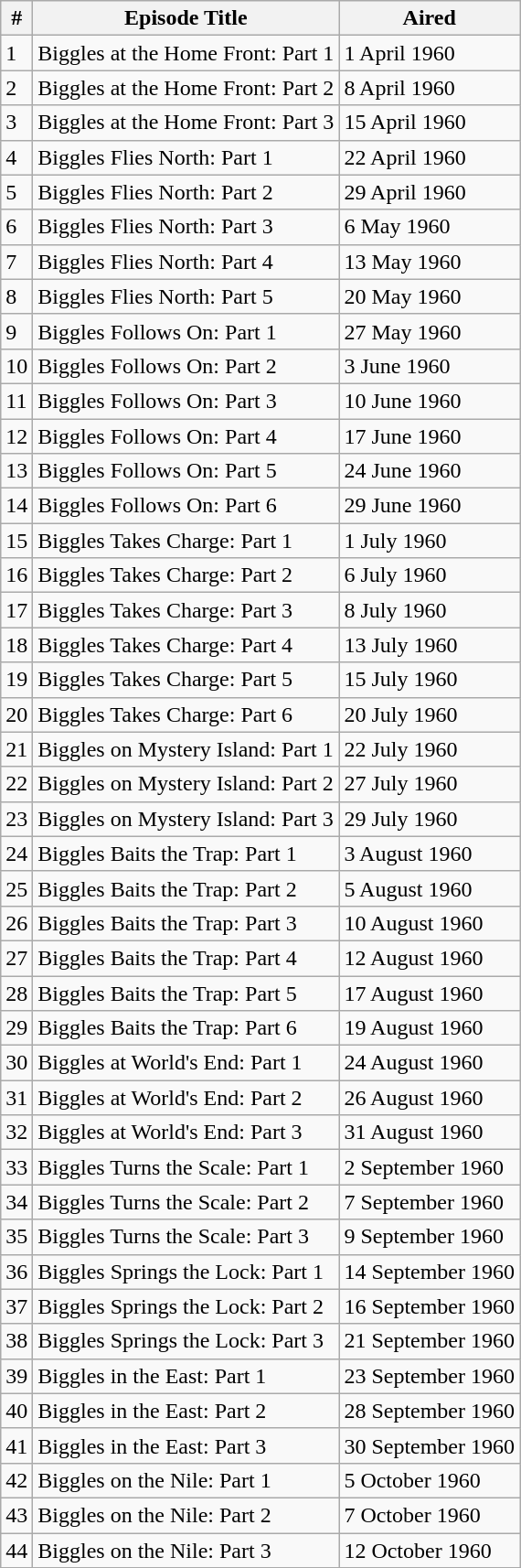<table class="wikitable">
<tr>
<th>#</th>
<th>Episode Title</th>
<th>Aired</th>
</tr>
<tr>
<td>1</td>
<td>Biggles at the Home Front: Part 1</td>
<td>1 April 1960</td>
</tr>
<tr>
<td>2</td>
<td>Biggles at the Home Front: Part 2</td>
<td>8 April 1960</td>
</tr>
<tr>
<td>3</td>
<td>Biggles at the Home Front: Part 3</td>
<td>15 April 1960</td>
</tr>
<tr>
<td>4</td>
<td>Biggles Flies North: Part 1</td>
<td>22 April 1960</td>
</tr>
<tr>
<td>5</td>
<td>Biggles Flies North: Part 2</td>
<td>29 April 1960</td>
</tr>
<tr>
<td>6</td>
<td>Biggles Flies North: Part 3</td>
<td>6 May 1960</td>
</tr>
<tr>
<td>7</td>
<td>Biggles Flies North: Part 4</td>
<td>13 May 1960</td>
</tr>
<tr>
<td>8</td>
<td>Biggles Flies North: Part 5</td>
<td>20 May 1960</td>
</tr>
<tr>
<td>9</td>
<td>Biggles Follows On: Part 1</td>
<td>27 May 1960</td>
</tr>
<tr>
<td>10</td>
<td>Biggles Follows On: Part 2</td>
<td>3 June 1960</td>
</tr>
<tr>
<td>11</td>
<td>Biggles Follows On: Part 3</td>
<td>10 June 1960</td>
</tr>
<tr>
<td>12</td>
<td>Biggles Follows On: Part 4</td>
<td>17 June 1960</td>
</tr>
<tr>
<td>13</td>
<td>Biggles Follows On: Part 5</td>
<td>24 June 1960</td>
</tr>
<tr>
<td>14</td>
<td>Biggles Follows On: Part 6</td>
<td>29 June 1960</td>
</tr>
<tr>
<td>15</td>
<td>Biggles Takes Charge: Part 1</td>
<td>1 July 1960</td>
</tr>
<tr>
<td>16</td>
<td>Biggles Takes Charge: Part 2</td>
<td>6 July 1960</td>
</tr>
<tr>
<td>17</td>
<td>Biggles Takes Charge: Part 3</td>
<td>8 July 1960</td>
</tr>
<tr>
<td>18</td>
<td>Biggles Takes Charge: Part 4</td>
<td>13 July 1960</td>
</tr>
<tr>
<td>19</td>
<td>Biggles Takes Charge: Part 5</td>
<td>15 July 1960</td>
</tr>
<tr>
<td>20</td>
<td>Biggles Takes Charge: Part 6</td>
<td>20 July 1960</td>
</tr>
<tr>
<td>21</td>
<td>Biggles on Mystery Island: Part 1</td>
<td>22 July 1960</td>
</tr>
<tr>
<td>22</td>
<td>Biggles on Mystery Island: Part 2</td>
<td>27 July 1960</td>
</tr>
<tr>
<td>23</td>
<td>Biggles on Mystery Island: Part 3</td>
<td>29 July 1960</td>
</tr>
<tr>
<td>24</td>
<td>Biggles Baits the Trap: Part 1</td>
<td>3 August 1960</td>
</tr>
<tr>
<td>25</td>
<td>Biggles Baits the Trap: Part 2</td>
<td>5 August 1960</td>
</tr>
<tr>
<td>26</td>
<td>Biggles Baits the Trap: Part 3</td>
<td>10 August 1960</td>
</tr>
<tr>
<td>27</td>
<td>Biggles Baits the Trap: Part 4</td>
<td>12 August 1960</td>
</tr>
<tr>
<td>28</td>
<td>Biggles Baits the Trap: Part 5</td>
<td>17 August 1960</td>
</tr>
<tr>
<td>29</td>
<td>Biggles Baits the Trap: Part 6</td>
<td>19 August 1960</td>
</tr>
<tr>
<td>30</td>
<td>Biggles at World's End: Part 1</td>
<td>24 August 1960</td>
</tr>
<tr>
<td>31</td>
<td>Biggles at World's End: Part 2</td>
<td>26 August 1960</td>
</tr>
<tr>
<td>32</td>
<td>Biggles at World's End: Part 3</td>
<td>31 August 1960</td>
</tr>
<tr>
<td>33</td>
<td>Biggles Turns the Scale: Part 1</td>
<td>2 September 1960</td>
</tr>
<tr>
<td>34</td>
<td>Biggles Turns the Scale: Part 2</td>
<td>7 September 1960</td>
</tr>
<tr>
<td>35</td>
<td>Biggles Turns the Scale: Part 3</td>
<td>9 September 1960</td>
</tr>
<tr>
<td>36</td>
<td>Biggles Springs the Lock: Part 1</td>
<td>14 September 1960</td>
</tr>
<tr>
<td>37</td>
<td>Biggles Springs the Lock: Part 2</td>
<td>16 September 1960</td>
</tr>
<tr>
<td>38</td>
<td>Biggles Springs the Lock: Part 3</td>
<td>21 September 1960</td>
</tr>
<tr>
<td>39</td>
<td>Biggles in the East: Part 1</td>
<td>23 September 1960</td>
</tr>
<tr>
<td>40</td>
<td>Biggles in the East: Part 2</td>
<td>28 September 1960</td>
</tr>
<tr>
<td>41</td>
<td>Biggles in the East: Part 3</td>
<td>30 September 1960</td>
</tr>
<tr>
<td>42</td>
<td>Biggles on the Nile: Part 1</td>
<td>5 October 1960</td>
</tr>
<tr>
<td>43</td>
<td>Biggles on the Nile: Part 2</td>
<td>7 October 1960</td>
</tr>
<tr>
<td>44</td>
<td>Biggles on the Nile: Part 3</td>
<td>12 October 1960</td>
</tr>
</table>
